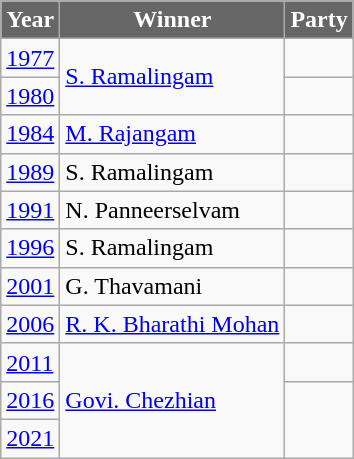<table class="wikitable sortable">
<tr>
<th style="background-color:#666666; color:white">Year</th>
<th style="background-color:#666666; color:white">Winner</th>
<th style="background-color:#666666; color:white" colspan="2">Party</th>
</tr>
<tr>
<td><a href='#'>1977</a></td>
<td rowspan=2><a href='#'>S. Ramalingam</a></td>
<td></td>
</tr>
<tr>
<td><a href='#'>1980</a></td>
</tr>
<tr>
<td><a href='#'>1984</a></td>
<td><a href='#'>M. Rajangam</a></td>
<td></td>
</tr>
<tr>
<td><a href='#'>1989</a></td>
<td>S. Ramalingam</td>
<td></td>
</tr>
<tr>
<td><a href='#'>1991</a></td>
<td>N. Panneerselvam</td>
<td></td>
</tr>
<tr>
<td><a href='#'>1996</a></td>
<td>S. Ramalingam</td>
<td></td>
</tr>
<tr>
<td><a href='#'>2001</a></td>
<td>G. Thavamani</td>
<td></td>
</tr>
<tr>
<td><a href='#'>2006</a></td>
<td><a href='#'>R. K. Bharathi Mohan</a></td>
</tr>
<tr>
<td><a href='#'>2011</a></td>
<td rowspan=3><a href='#'>Govi. Chezhian</a></td>
<td></td>
</tr>
<tr>
<td><a href='#'>2016</a></td>
</tr>
<tr>
<td><a href='#'>2021</a></td>
</tr>
</table>
